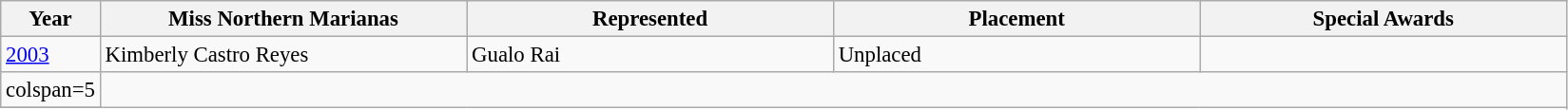<table class="wikitable " style="font-size: 95%;">
<tr>
<th width="60">Year</th>
<th width="250">Miss Northern Marianas</th>
<th width="250">Represented</th>
<th width="250">Placement</th>
<th width="250">Special Awards</th>
</tr>
<tr>
<td><a href='#'>2003</a></td>
<td>Kimberly Castro Reyes</td>
<td>Gualo Rai</td>
<td>Unplaced</td>
<td></td>
</tr>
<tr>
<td>colspan=5 </td>
</tr>
<tr>
</tr>
</table>
